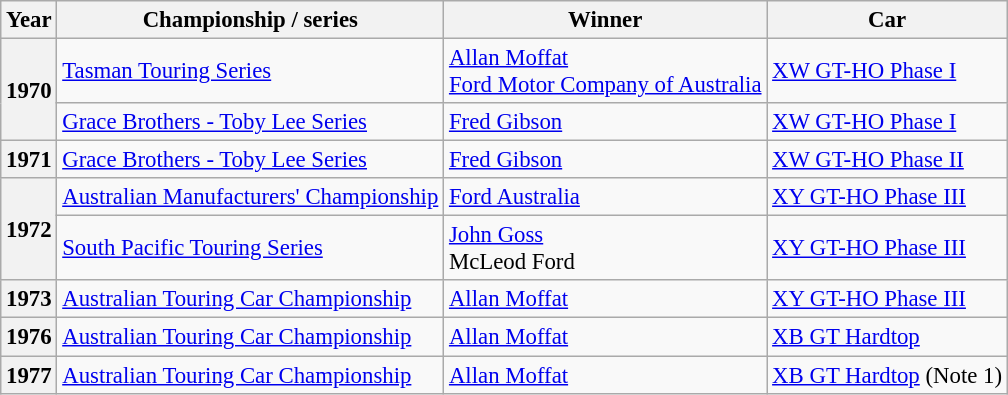<table class="wikitable" style="font-size: 95%;">
<tr>
<th>Year</th>
<th>Championship / series</th>
<th>Winner</th>
<th>Car</th>
</tr>
<tr>
<th rowspan=2>1970</th>
<td><a href='#'>Tasman Touring Series</a></td>
<td><a href='#'>Allan Moffat</a> <br> <a href='#'>Ford Motor Company of Australia</a></td>
<td><a href='#'>XW GT-HO Phase I</a></td>
</tr>
<tr>
<td><a href='#'>Grace Brothers - Toby Lee Series</a></td>
<td><a href='#'>Fred Gibson</a></td>
<td><a href='#'>XW GT-HO Phase I</a></td>
</tr>
<tr>
<th>1971</th>
<td><a href='#'>Grace Brothers - Toby Lee Series</a></td>
<td><a href='#'>Fred Gibson</a>  </td>
<td><a href='#'>XW GT-HO Phase II</a></td>
</tr>
<tr>
<th rowspan=2>1972</th>
<td><a href='#'>Australian Manufacturers' Championship</a></td>
<td><a href='#'>Ford Australia</a></td>
<td><a href='#'>XY GT-HO Phase III</a></td>
</tr>
<tr>
<td><a href='#'>South Pacific Touring Series</a></td>
<td><a href='#'>John Goss</a> <br> McLeod Ford</td>
<td><a href='#'>XY GT-HO Phase III</a></td>
</tr>
<tr>
<th>1973</th>
<td><a href='#'>Australian Touring Car Championship</a></td>
<td><a href='#'>Allan Moffat</a></td>
<td><a href='#'>XY GT-HO Phase III</a></td>
</tr>
<tr>
<th>1976</th>
<td><a href='#'>Australian Touring Car Championship</a></td>
<td><a href='#'>Allan Moffat</a></td>
<td><a href='#'>XB GT Hardtop</a></td>
</tr>
<tr>
<th>1977</th>
<td><a href='#'>Australian Touring Car Championship</a></td>
<td><a href='#'>Allan Moffat</a></td>
<td><a href='#'>XB GT Hardtop</a> (Note 1)</td>
</tr>
</table>
